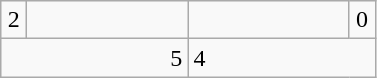<table class="wikitable">
<tr>
<td align=center width=10>2</td>
<td align=center width=100></td>
<td align=center width=100></td>
<td align=center width=10>0</td>
</tr>
<tr>
<td colspan=2 align=right>5</td>
<td colspan=2>4</td>
</tr>
</table>
